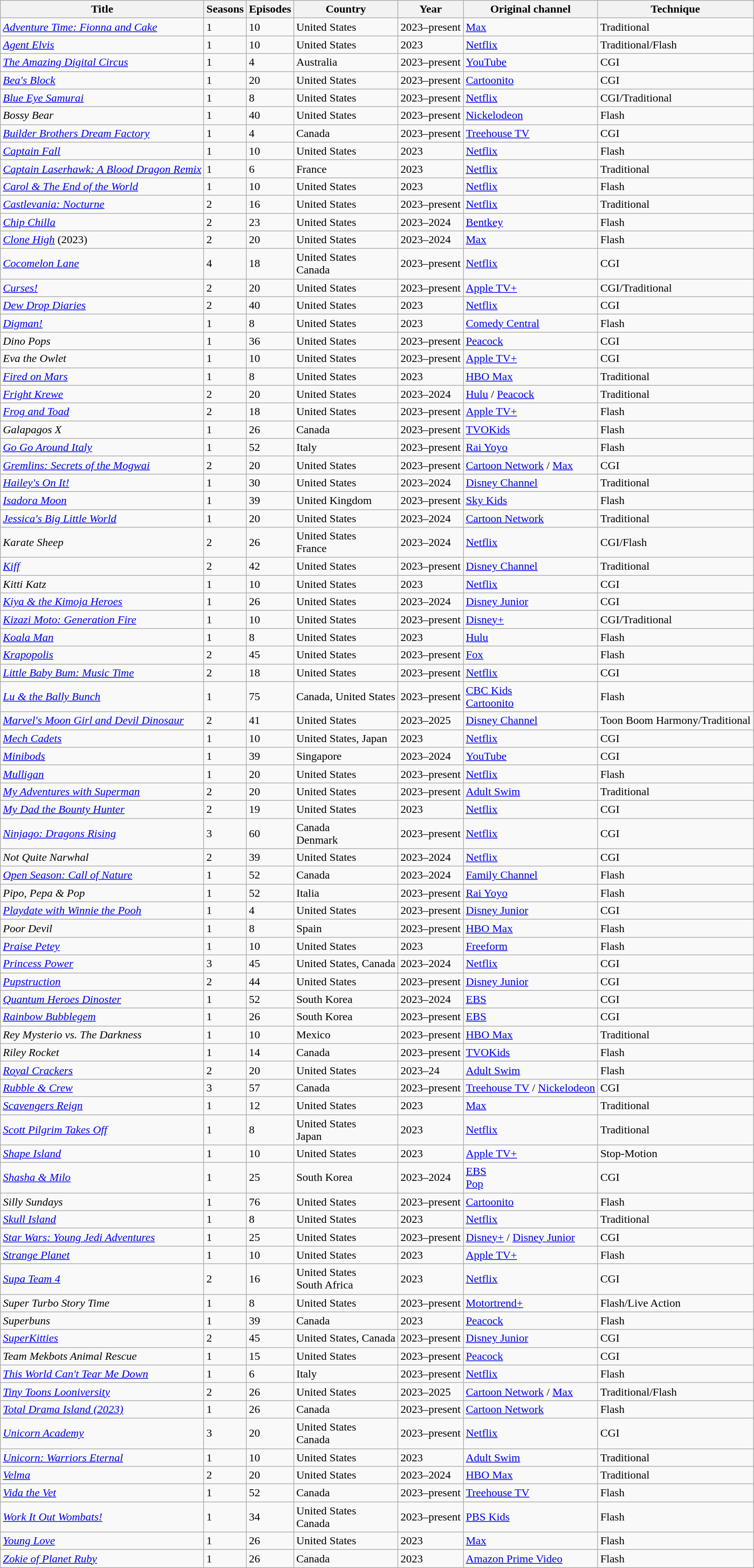<table class="wikitable sortable">
<tr>
<th>Title</th>
<th>Seasons</th>
<th>Episodes</th>
<th>Country</th>
<th>Year</th>
<th>Original channel</th>
<th>Technique</th>
</tr>
<tr>
<td><em><a href='#'>Adventure Time: Fionna and Cake</a></em></td>
<td>1</td>
<td>10</td>
<td>United States</td>
<td>2023–present</td>
<td><a href='#'>Max</a></td>
<td>Traditional</td>
</tr>
<tr>
<td><em><a href='#'>Agent Elvis</a></em></td>
<td>1</td>
<td>10</td>
<td>United States</td>
<td>2023</td>
<td><a href='#'>Netflix</a></td>
<td>Traditional/Flash</td>
</tr>
<tr>
<td><em><a href='#'>The Amazing Digital Circus</a></em></td>
<td>1</td>
<td>4</td>
<td>Australia</td>
<td>2023–present</td>
<td><a href='#'>YouTube</a></td>
<td>CGI</td>
</tr>
<tr>
<td><em><a href='#'>Bea's Block</a></em></td>
<td>1</td>
<td>20</td>
<td>United States</td>
<td>2023–present</td>
<td><a href='#'>Cartoonito</a></td>
<td>CGI</td>
</tr>
<tr>
<td><em><a href='#'>Blue Eye Samurai</a></em></td>
<td>1</td>
<td>8</td>
<td>United States</td>
<td>2023–present</td>
<td><a href='#'>Netflix</a></td>
<td>CGI/Traditional</td>
</tr>
<tr>
<td><em>Bossy Bear</em></td>
<td>1</td>
<td>40</td>
<td>United States</td>
<td>2023–present</td>
<td><a href='#'>Nickelodeon</a></td>
<td>Flash</td>
</tr>
<tr>
<td><em><a href='#'>Builder Brothers Dream Factory</a></em></td>
<td>1</td>
<td>4</td>
<td>Canada</td>
<td>2023–present</td>
<td><a href='#'>Treehouse TV</a></td>
<td>CGI</td>
</tr>
<tr>
<td><em><a href='#'>Captain Fall</a></em></td>
<td>1</td>
<td>10</td>
<td>United States</td>
<td>2023</td>
<td><a href='#'>Netflix</a></td>
<td>Flash</td>
</tr>
<tr>
<td><em><a href='#'>Captain Laserhawk: A Blood Dragon Remix</a></em></td>
<td>1</td>
<td>6</td>
<td>France</td>
<td>2023</td>
<td><a href='#'>Netflix</a></td>
<td>Traditional</td>
</tr>
<tr>
<td><em><a href='#'>Carol & The End of the World</a></em></td>
<td>1</td>
<td>10</td>
<td>United States</td>
<td>2023</td>
<td><a href='#'>Netflix</a></td>
<td>Flash</td>
</tr>
<tr>
<td><em><a href='#'>Castlevania: Nocturne</a></em></td>
<td>2</td>
<td>16</td>
<td>United States</td>
<td>2023–present</td>
<td><a href='#'>Netflix</a></td>
<td>Traditional</td>
</tr>
<tr>
<td><em><a href='#'>Chip Chilla</a></em></td>
<td>2</td>
<td>23</td>
<td>United States</td>
<td>2023–2024</td>
<td><a href='#'>Bentkey</a></td>
<td>Flash</td>
</tr>
<tr>
<td><em><a href='#'>Clone High</a></em> (2023)</td>
<td>2</td>
<td>20</td>
<td>United States</td>
<td>2023–2024</td>
<td><a href='#'>Max</a></td>
<td>Flash</td>
</tr>
<tr>
<td><em><a href='#'>Cocomelon Lane</a></em></td>
<td>4</td>
<td>18</td>
<td>United States<br>Canada</td>
<td>2023–present</td>
<td><a href='#'>Netflix</a></td>
<td>CGI</td>
</tr>
<tr>
<td><em><a href='#'>Curses!</a></em></td>
<td>2</td>
<td>20</td>
<td>United States</td>
<td>2023–present</td>
<td><a href='#'>Apple TV+</a></td>
<td>CGI/Traditional</td>
</tr>
<tr>
<td><em><a href='#'>Dew Drop Diaries</a></em></td>
<td>2</td>
<td>40</td>
<td>United States</td>
<td>2023</td>
<td><a href='#'>Netflix</a></td>
<td>CGI</td>
</tr>
<tr>
<td><em><a href='#'>Digman!</a></em></td>
<td>1</td>
<td>8</td>
<td>United States</td>
<td>2023</td>
<td><a href='#'>Comedy Central</a></td>
<td>Flash</td>
</tr>
<tr>
<td><em>Dino Pops</em></td>
<td>1</td>
<td>36</td>
<td>United States</td>
<td>2023–present</td>
<td><a href='#'>Peacock</a></td>
<td>CGI</td>
</tr>
<tr>
<td><em>Eva the Owlet</em></td>
<td>1</td>
<td>10</td>
<td>United States</td>
<td>2023–present</td>
<td><a href='#'>Apple TV+</a></td>
<td>CGI</td>
</tr>
<tr>
<td><em><a href='#'>Fired on Mars</a></em></td>
<td>1</td>
<td>8</td>
<td>United States</td>
<td>2023</td>
<td><a href='#'>HBO Max</a></td>
<td>Traditional</td>
</tr>
<tr>
<td><em><a href='#'>Fright Krewe</a></em></td>
<td>2</td>
<td>20</td>
<td>United States</td>
<td>2023–2024</td>
<td><a href='#'>Hulu</a> / <a href='#'>Peacock</a></td>
<td>Traditional</td>
</tr>
<tr>
<td><em><a href='#'>Frog and Toad</a></em></td>
<td>2</td>
<td>18</td>
<td>United States</td>
<td>2023–present</td>
<td><a href='#'>Apple TV+</a></td>
<td>Flash</td>
</tr>
<tr>
<td><em>Galapagos X</em></td>
<td>1</td>
<td>26</td>
<td>Canada</td>
<td>2023–present</td>
<td><a href='#'>TVOKids</a></td>
<td>Flash</td>
</tr>
<tr>
<td><em><a href='#'>Go Go Around Italy</a></em></td>
<td>1</td>
<td>52</td>
<td>Italy</td>
<td>2023–present</td>
<td><a href='#'>Rai Yoyo</a></td>
<td>Flash</td>
</tr>
<tr>
<td><em><a href='#'>Gremlins: Secrets of the Mogwai</a></em></td>
<td>2</td>
<td>20</td>
<td>United States</td>
<td>2023–present</td>
<td><a href='#'>Cartoon Network</a> / <a href='#'>Max</a></td>
<td>CGI</td>
</tr>
<tr>
<td><em><a href='#'>Hailey's On It!</a></em></td>
<td>1</td>
<td>30</td>
<td>United States</td>
<td>2023–2024</td>
<td><a href='#'>Disney Channel</a></td>
<td>Traditional</td>
</tr>
<tr>
<td><em><a href='#'>Isadora Moon</a></em></td>
<td>1</td>
<td>39</td>
<td>United Kingdom</td>
<td>2023–present</td>
<td><a href='#'>Sky Kids</a></td>
<td>Flash</td>
</tr>
<tr>
<td><em><a href='#'>Jessica's Big Little World</a></em></td>
<td>1</td>
<td>20</td>
<td>United States</td>
<td>2023–2024</td>
<td><a href='#'>Cartoon Network</a></td>
<td>Traditional</td>
</tr>
<tr>
<td><em>Karate Sheep</em></td>
<td>2</td>
<td>26</td>
<td>United States<br>France</td>
<td>2023–2024</td>
<td><a href='#'>Netflix</a></td>
<td>CGI/Flash</td>
</tr>
<tr>
<td><em><a href='#'>Kiff</a></em></td>
<td>2</td>
<td>42</td>
<td>United States</td>
<td>2023–present</td>
<td><a href='#'>Disney Channel</a></td>
<td>Traditional</td>
</tr>
<tr>
<td><em>Kitti Katz</em></td>
<td>1</td>
<td>10</td>
<td>United States</td>
<td>2023</td>
<td><a href='#'>Netflix</a></td>
<td>CGI</td>
</tr>
<tr>
<td><em><a href='#'>Kiya & the Kimoja Heroes</a></em></td>
<td>1</td>
<td>26</td>
<td>United States</td>
<td>2023–2024</td>
<td><a href='#'>Disney Junior</a></td>
<td>CGI</td>
</tr>
<tr>
<td><em><a href='#'>Kizazi Moto: Generation Fire</a></em></td>
<td>1</td>
<td>10</td>
<td>United States</td>
<td>2023–present</td>
<td><a href='#'>Disney+</a></td>
<td>CGI/Traditional</td>
</tr>
<tr>
<td><em><a href='#'>Koala Man</a></em></td>
<td>1</td>
<td>8</td>
<td>United States</td>
<td>2023</td>
<td><a href='#'>Hulu</a></td>
<td>Flash</td>
</tr>
<tr>
<td><em><a href='#'>Krapopolis</a></em></td>
<td>2</td>
<td>45</td>
<td>United States</td>
<td>2023–present</td>
<td><a href='#'>Fox</a></td>
<td>Flash</td>
</tr>
<tr>
<td><a href='#'><em>Little Baby Bum: Music Time</em></a></td>
<td>2</td>
<td>18</td>
<td>United States</td>
<td>2023–present</td>
<td><a href='#'>Netflix</a></td>
<td>CGI</td>
</tr>
<tr>
<td><em><a href='#'>Lu & the Bally Bunch</a></em></td>
<td>1</td>
<td>75</td>
<td>Canada, United States</td>
<td>2023–present</td>
<td><a href='#'>CBC Kids</a><br><a href='#'>Cartoonito</a></td>
<td>Flash</td>
</tr>
<tr>
<td><em><a href='#'>Marvel's Moon Girl and Devil Dinosaur</a></em></td>
<td>2</td>
<td>41</td>
<td>United States</td>
<td>2023–2025</td>
<td><a href='#'>Disney Channel</a></td>
<td>Toon Boom Harmony/Traditional</td>
</tr>
<tr>
<td><em><a href='#'>Mech Cadets</a></em></td>
<td>1</td>
<td>10</td>
<td>United States, Japan</td>
<td>2023</td>
<td><a href='#'>Netflix</a></td>
<td>CGI</td>
</tr>
<tr>
<td><em><a href='#'>Minibods</a></em></td>
<td>1</td>
<td>39</td>
<td>Singapore</td>
<td>2023–2024</td>
<td><a href='#'>YouTube</a></td>
<td>CGI</td>
</tr>
<tr>
<td><em><a href='#'>Mulligan</a></em></td>
<td>1</td>
<td>20</td>
<td>United States</td>
<td>2023–present</td>
<td><a href='#'>Netflix</a></td>
<td>Flash</td>
</tr>
<tr>
<td><em><a href='#'>My Adventures with Superman</a></em></td>
<td>2</td>
<td>20</td>
<td>United States</td>
<td>2023–present</td>
<td><a href='#'>Adult Swim</a></td>
<td>Traditional</td>
</tr>
<tr>
<td><em><a href='#'>My Dad the Bounty Hunter</a></em></td>
<td>2</td>
<td>19</td>
<td>United States</td>
<td>2023</td>
<td><a href='#'>Netflix</a></td>
<td>CGI</td>
</tr>
<tr>
<td><em><a href='#'>Ninjago: Dragons Rising</a></em></td>
<td>3</td>
<td>60</td>
<td>Canada<br>Denmark</td>
<td>2023–present</td>
<td><a href='#'>Netflix</a></td>
<td>CGI</td>
</tr>
<tr>
<td><em>Not Quite Narwhal</em></td>
<td>2</td>
<td>39</td>
<td>United States</td>
<td>2023–2024</td>
<td><a href='#'>Netflix</a></td>
<td>CGI</td>
</tr>
<tr>
<td><em><a href='#'>Open Season: Call of Nature</a></em></td>
<td>1</td>
<td>52</td>
<td>Canada</td>
<td>2023–2024</td>
<td><a href='#'>Family Channel</a></td>
<td>Flash</td>
</tr>
<tr>
<td><em>Pipo, Pepa & Pop</em></td>
<td>1</td>
<td>52</td>
<td>Italia</td>
<td>2023–present</td>
<td><a href='#'>Rai Yoyo</a></td>
<td>Flash</td>
</tr>
<tr>
<td><em><a href='#'>Playdate with Winnie the Pooh</a></em></td>
<td>1</td>
<td>4</td>
<td>United States</td>
<td>2023–present</td>
<td><a href='#'>Disney Junior</a></td>
<td>CGI</td>
</tr>
<tr>
<td><em>Poor Devil</em></td>
<td>1</td>
<td>8</td>
<td>Spain</td>
<td>2023–present</td>
<td><a href='#'>HBO Max</a></td>
<td>Flash</td>
</tr>
<tr>
<td><em><a href='#'>Praise Petey</a></em></td>
<td>1</td>
<td>10</td>
<td>United States</td>
<td>2023</td>
<td><a href='#'>Freeform</a></td>
<td>Flash</td>
</tr>
<tr>
<td><em><a href='#'>Princess Power</a></em></td>
<td>3</td>
<td>45</td>
<td>United States, Canada</td>
<td>2023–2024</td>
<td><a href='#'>Netflix</a></td>
<td>CGI</td>
</tr>
<tr>
<td><em><a href='#'>Pupstruction</a></em></td>
<td>2</td>
<td>44</td>
<td>United States</td>
<td>2023–present</td>
<td><a href='#'>Disney Junior</a></td>
<td>CGI</td>
</tr>
<tr>
<td><em><a href='#'>Quantum Heroes Dinoster</a></em></td>
<td>1</td>
<td>52</td>
<td>South Korea</td>
<td>2023–2024</td>
<td><a href='#'>EBS</a></td>
<td>CGI</td>
</tr>
<tr>
<td><em><a href='#'>Rainbow Bubblegem</a></em></td>
<td>1</td>
<td>26</td>
<td>South Korea</td>
<td>2023–present</td>
<td><a href='#'>EBS</a></td>
<td>CGI</td>
</tr>
<tr>
<td><em>Rey Mysterio vs. The Darkness</em></td>
<td>1</td>
<td>10</td>
<td>Mexico</td>
<td>2023–present</td>
<td><a href='#'>HBO Max</a></td>
<td>Traditional</td>
</tr>
<tr>
<td><em>Riley Rocket</em></td>
<td>1</td>
<td>14</td>
<td>Canada</td>
<td>2023–present</td>
<td><a href='#'>TVOKids</a></td>
<td>Flash</td>
</tr>
<tr>
<td><em><a href='#'>Royal Crackers</a></em></td>
<td>2</td>
<td>20</td>
<td>United States</td>
<td>2023–24</td>
<td><a href='#'>Adult Swim</a></td>
<td>Flash</td>
</tr>
<tr>
<td><em><a href='#'>Rubble & Crew</a></em></td>
<td>3</td>
<td>57</td>
<td>Canada</td>
<td>2023–present</td>
<td><a href='#'>Treehouse TV</a> / <a href='#'>Nickelodeon</a></td>
<td>CGI</td>
</tr>
<tr>
<td><em><a href='#'>Scavengers Reign</a></em></td>
<td>1</td>
<td>12</td>
<td>United States</td>
<td>2023</td>
<td><a href='#'>Max</a></td>
<td>Traditional</td>
</tr>
<tr>
<td><em><a href='#'>Scott Pilgrim Takes Off</a></em></td>
<td>1</td>
<td>8</td>
<td>United States<br>Japan</td>
<td>2023</td>
<td><a href='#'>Netflix</a></td>
<td>Traditional</td>
</tr>
<tr>
<td><em><a href='#'>Shape Island</a></em></td>
<td>1</td>
<td>10</td>
<td>United States</td>
<td>2023</td>
<td><a href='#'>Apple TV+</a></td>
<td>Stop-Motion</td>
</tr>
<tr>
<td><em><a href='#'>Shasha & Milo</a></em></td>
<td>1</td>
<td>25</td>
<td>South Korea</td>
<td>2023–2024</td>
<td><a href='#'>EBS</a><br><a href='#'>Pop</a></td>
<td>CGI</td>
</tr>
<tr>
<td><em>Silly Sundays</em></td>
<td>1</td>
<td>76</td>
<td>United States</td>
<td>2023–present</td>
<td><a href='#'>Cartoonito</a></td>
<td>Flash</td>
</tr>
<tr>
<td><em><a href='#'>Skull Island</a></em></td>
<td>1</td>
<td>8</td>
<td>United States</td>
<td>2023</td>
<td><a href='#'>Netflix</a></td>
<td>Traditional</td>
</tr>
<tr>
<td><em><a href='#'>Star Wars: Young Jedi Adventures</a></em></td>
<td>1</td>
<td>25</td>
<td>United States</td>
<td>2023–present</td>
<td><a href='#'>Disney+</a> / <a href='#'>Disney Junior</a></td>
<td>CGI</td>
</tr>
<tr>
<td><em><a href='#'>Strange Planet</a></em></td>
<td>1</td>
<td>10</td>
<td>United States</td>
<td>2023</td>
<td><a href='#'>Apple TV+</a></td>
<td>Flash</td>
</tr>
<tr>
<td><em><a href='#'>Supa Team 4</a></em></td>
<td>2</td>
<td>16</td>
<td>United States<br>South Africa</td>
<td>2023</td>
<td><a href='#'>Netflix</a></td>
<td>CGI</td>
</tr>
<tr>
<td><em>Super Turbo Story Time</em></td>
<td>1</td>
<td>8</td>
<td>United States</td>
<td>2023–present</td>
<td><a href='#'>Motortrend+</a></td>
<td>Flash/Live Action</td>
</tr>
<tr>
<td><em>Superbuns</em></td>
<td>1</td>
<td>39</td>
<td>Canada</td>
<td>2023</td>
<td><a href='#'>Peacock</a></td>
<td>Flash</td>
</tr>
<tr>
<td><em><a href='#'>SuperKitties</a></em></td>
<td>2</td>
<td>45</td>
<td>United States, Canada</td>
<td>2023–present</td>
<td><a href='#'>Disney Junior</a></td>
<td>CGI</td>
</tr>
<tr>
<td><em>Team Mekbots Animal Rescue</em></td>
<td>1</td>
<td>15</td>
<td>United States</td>
<td>2023–present</td>
<td><a href='#'>Peacock</a></td>
<td>CGI</td>
</tr>
<tr>
<td><em><a href='#'>This World Can't Tear Me Down</a></em></td>
<td>1</td>
<td>6</td>
<td>Italy</td>
<td>2023–present</td>
<td><a href='#'>Netflix</a></td>
<td>Flash</td>
</tr>
<tr>
<td><em><a href='#'>Tiny Toons Looniversity</a></em></td>
<td>2</td>
<td>26</td>
<td>United States</td>
<td>2023–2025</td>
<td><a href='#'>Cartoon Network</a> / <a href='#'>Max</a></td>
<td>Traditional/Flash</td>
</tr>
<tr>
<td><em><a href='#'>Total Drama Island (2023)</a></em></td>
<td>1</td>
<td>26</td>
<td>Canada</td>
<td>2023–present</td>
<td><a href='#'>Cartoon Network</a></td>
<td>Flash</td>
</tr>
<tr>
<td><em><a href='#'>Unicorn Academy</a></em></td>
<td>3</td>
<td>20</td>
<td>United States<br>Canada</td>
<td>2023–present</td>
<td><a href='#'>Netflix</a></td>
<td>CGI</td>
</tr>
<tr>
<td><em><a href='#'>Unicorn: Warriors Eternal</a></em></td>
<td>1</td>
<td>10</td>
<td>United States</td>
<td>2023</td>
<td><a href='#'>Adult Swim</a></td>
<td>Traditional</td>
</tr>
<tr>
<td><em><a href='#'>Velma</a></em></td>
<td>2</td>
<td>20</td>
<td>United States</td>
<td>2023–2024</td>
<td><a href='#'>HBO Max</a></td>
<td>Traditional</td>
</tr>
<tr>
<td><em><a href='#'>Vida the Vet</a></em></td>
<td>1</td>
<td>52</td>
<td>Canada</td>
<td>2023–present</td>
<td><a href='#'>Treehouse TV</a></td>
<td>Flash</td>
</tr>
<tr>
<td><em><a href='#'>Work It Out Wombats!</a></em></td>
<td>1</td>
<td>34</td>
<td>United States <br> Canada</td>
<td>2023–present</td>
<td><a href='#'>PBS Kids</a></td>
<td>Flash</td>
</tr>
<tr>
<td><em><a href='#'>Young Love</a></em></td>
<td>1</td>
<td>26</td>
<td>United States</td>
<td>2023</td>
<td><a href='#'>Max</a></td>
<td>Flash</td>
</tr>
<tr>
<td><em><a href='#'>Zokie of Planet Ruby</a></em></td>
<td>1</td>
<td>26</td>
<td>Canada</td>
<td>2023</td>
<td><a href='#'>Amazon Prime Video</a></td>
<td>Flash</td>
</tr>
</table>
